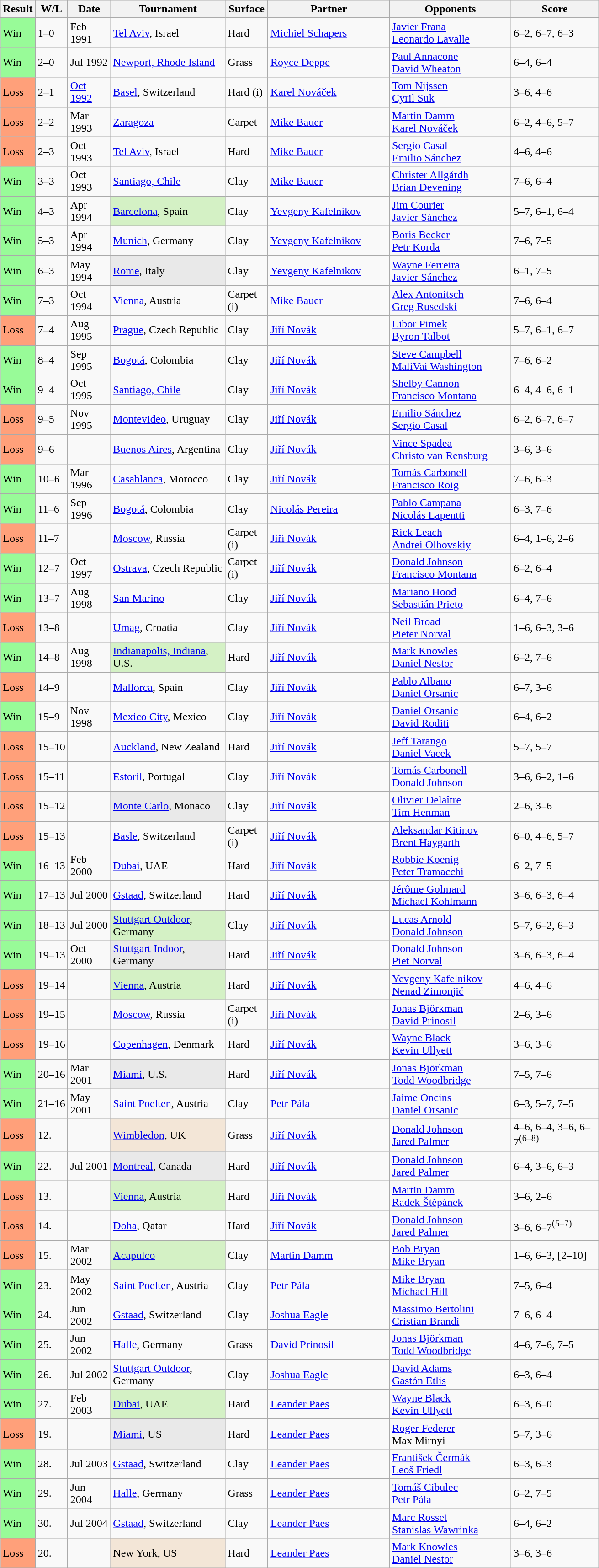<table class="sortable wikitable">
<tr>
<th>Result</th>
<th style="width:40px" class="unsortable">W/L</th>
<th style="width:55px">Date</th>
<th style="width:160px">Tournament</th>
<th style="width:55px">Surface</th>
<th style="width:170px">Partner</th>
<th style="width:170px">Opponents</th>
<th style="width:120px" class="unsortable">Score</th>
</tr>
<tr>
<td style="background:#98fb98;">Win</td>
<td>1–0</td>
<td>Feb 1991</td>
<td><a href='#'>Tel Aviv</a>, Israel</td>
<td>Hard</td>
<td> <a href='#'>Michiel Schapers</a></td>
<td> <a href='#'>Javier Frana</a><br> <a href='#'>Leonardo Lavalle</a></td>
<td>6–2, 6–7, 6–3</td>
</tr>
<tr>
<td style="background:#98fb98;">Win</td>
<td>2–0</td>
<td>Jul 1992</td>
<td><a href='#'>Newport, Rhode Island</a></td>
<td>Grass</td>
<td> <a href='#'>Royce Deppe</a></td>
<td> <a href='#'>Paul Annacone</a><br> <a href='#'>David Wheaton</a></td>
<td>6–4, 6–4</td>
</tr>
<tr>
<td style="background:#ffa07a;">Loss</td>
<td>2–1</td>
<td><a href='#'>Oct 1992</a></td>
<td><a href='#'>Basel</a>, Switzerland</td>
<td>Hard (i)</td>
<td> <a href='#'>Karel Nováček</a></td>
<td> <a href='#'>Tom Nijssen</a> <br>  <a href='#'>Cyril Suk</a></td>
<td>3–6, 4–6</td>
</tr>
<tr>
<td style="background:#ffa07a;">Loss</td>
<td>2–2</td>
<td>Mar 1993</td>
<td><a href='#'>Zaragoza</a></td>
<td>Carpet</td>
<td> <a href='#'>Mike Bauer</a></td>
<td> <a href='#'>Martin Damm</a><br> <a href='#'>Karel Nováček</a></td>
<td>6–2, 4–6, 5–7</td>
</tr>
<tr>
<td style="background:#ffa07a;">Loss</td>
<td>2–3</td>
<td>Oct 1993</td>
<td><a href='#'>Tel Aviv</a>, Israel</td>
<td>Hard</td>
<td> <a href='#'>Mike Bauer</a></td>
<td> <a href='#'>Sergio Casal</a> <br>  <a href='#'>Emilio Sánchez</a></td>
<td>4–6, 4–6</td>
</tr>
<tr>
<td style="background:#98fb98;">Win</td>
<td>3–3</td>
<td>Oct 1993</td>
<td><a href='#'>Santiago, Chile</a></td>
<td>Clay</td>
<td> <a href='#'>Mike Bauer</a></td>
<td> <a href='#'>Christer Allgårdh</a><br> <a href='#'>Brian Devening</a></td>
<td>7–6, 6–4</td>
</tr>
<tr>
<td style="background:#98fb98;">Win</td>
<td>4–3</td>
<td>Apr 1994</td>
<td style="background:#d4f1c5;"><a href='#'>Barcelona</a>, Spain</td>
<td>Clay</td>
<td> <a href='#'>Yevgeny Kafelnikov</a></td>
<td> <a href='#'>Jim Courier</a><br> <a href='#'>Javier Sánchez</a></td>
<td>5–7, 6–1, 6–4</td>
</tr>
<tr>
<td style="background:#98fb98;">Win</td>
<td>5–3</td>
<td>Apr 1994</td>
<td><a href='#'>Munich</a>, Germany</td>
<td>Clay</td>
<td> <a href='#'>Yevgeny Kafelnikov</a></td>
<td> <a href='#'>Boris Becker</a><br> <a href='#'>Petr Korda</a></td>
<td>7–6, 7–5</td>
</tr>
<tr>
<td style="background:#98fb98;">Win</td>
<td>6–3</td>
<td>May 1994</td>
<td style="background:#e9e9e9;"><a href='#'>Rome</a>, Italy</td>
<td>Clay</td>
<td> <a href='#'>Yevgeny Kafelnikov</a></td>
<td> <a href='#'>Wayne Ferreira</a><br> <a href='#'>Javier Sánchez</a></td>
<td>6–1, 7–5</td>
</tr>
<tr>
<td style="background:#98fb98;">Win</td>
<td>7–3</td>
<td>Oct 1994</td>
<td><a href='#'>Vienna</a>, Austria</td>
<td>Carpet (i)</td>
<td> <a href='#'>Mike Bauer</a></td>
<td> <a href='#'>Alex Antonitsch</a><br> <a href='#'>Greg Rusedski</a></td>
<td>7–6, 6–4</td>
</tr>
<tr>
<td style="background:#ffa07a;">Loss</td>
<td>7–4</td>
<td>Aug 1995</td>
<td><a href='#'>Prague</a>, Czech Republic</td>
<td>Clay</td>
<td> <a href='#'>Jiří Novák</a></td>
<td> <a href='#'>Libor Pimek</a> <br>  <a href='#'>Byron Talbot</a></td>
<td>5–7, 6–1, 6–7</td>
</tr>
<tr>
<td style="background:#98fb98;">Win</td>
<td>8–4</td>
<td>Sep 1995</td>
<td><a href='#'>Bogotá</a>, Colombia</td>
<td>Clay</td>
<td> <a href='#'>Jiří Novák</a></td>
<td> <a href='#'>Steve Campbell</a><br> <a href='#'>MaliVai Washington</a></td>
<td>7–6, 6–2</td>
</tr>
<tr>
<td style="background:#98fb98;">Win</td>
<td>9–4</td>
<td>Oct 1995</td>
<td><a href='#'>Santiago, Chile</a></td>
<td>Clay</td>
<td> <a href='#'>Jiří Novák</a></td>
<td> <a href='#'>Shelby Cannon</a><br> <a href='#'>Francisco Montana</a></td>
<td>6–4, 4–6, 6–1</td>
</tr>
<tr>
<td style="background:#ffa07a;">Loss</td>
<td>9–5</td>
<td>Nov 1995</td>
<td><a href='#'>Montevideo</a>, Uruguay</td>
<td>Clay</td>
<td> <a href='#'>Jiří Novák</a></td>
<td> <a href='#'>Emilio Sánchez</a> <br>  <a href='#'>Sergio Casal</a></td>
<td>6–2, 6–7, 6–7</td>
</tr>
<tr>
<td style="background:#ffa07a;">Loss</td>
<td>9–6</td>
<td><a href='#'></a></td>
<td><a href='#'>Buenos Aires</a>, Argentina</td>
<td>Clay</td>
<td> <a href='#'>Jiří Novák</a></td>
<td> <a href='#'>Vince Spadea</a> <br>  <a href='#'>Christo van Rensburg</a></td>
<td>3–6, 3–6</td>
</tr>
<tr>
<td style="background:#98fb98;">Win</td>
<td>10–6</td>
<td>Mar 1996</td>
<td><a href='#'>Casablanca</a>, Morocco</td>
<td>Clay</td>
<td> <a href='#'>Jiří Novák</a></td>
<td> <a href='#'>Tomás Carbonell</a><br> <a href='#'>Francisco Roig</a></td>
<td>7–6, 6–3</td>
</tr>
<tr>
<td style="background:#98fb98;">Win</td>
<td>11–6</td>
<td>Sep 1996</td>
<td><a href='#'>Bogotá</a>, Colombia</td>
<td>Clay</td>
<td> <a href='#'>Nicolás Pereira</a></td>
<td> <a href='#'>Pablo Campana</a><br> <a href='#'>Nicolás Lapentti</a></td>
<td>6–3, 7–6</td>
</tr>
<tr>
<td style="background:#ffa07a;">Loss</td>
<td>11–7</td>
<td><a href='#'></a></td>
<td><a href='#'>Moscow</a>, Russia</td>
<td>Carpet (i)</td>
<td> <a href='#'>Jiří Novák</a></td>
<td> <a href='#'>Rick Leach</a> <br>  <a href='#'>Andrei Olhovskiy</a></td>
<td>6–4, 1–6, 2–6</td>
</tr>
<tr>
<td style="background:#98fb98;">Win</td>
<td>12–7</td>
<td>Oct 1997</td>
<td><a href='#'>Ostrava</a>, Czech Republic</td>
<td>Carpet (i)</td>
<td> <a href='#'>Jiří Novák</a></td>
<td> <a href='#'>Donald Johnson</a><br> <a href='#'>Francisco Montana</a></td>
<td>6–2, 6–4</td>
</tr>
<tr>
<td style="background:#98fb98;">Win</td>
<td>13–7</td>
<td>Aug 1998</td>
<td><a href='#'>San Marino</a></td>
<td>Clay</td>
<td> <a href='#'>Jiří Novák</a></td>
<td> <a href='#'>Mariano Hood</a><br> <a href='#'>Sebastián Prieto</a></td>
<td>6–4, 7–6</td>
</tr>
<tr>
<td style="background:#ffa07a;">Loss</td>
<td>13–8</td>
<td><a href='#'></a></td>
<td><a href='#'>Umag</a>, Croatia</td>
<td>Clay</td>
<td> <a href='#'>Jiří Novák</a></td>
<td> <a href='#'>Neil Broad</a> <br>  <a href='#'>Pieter Norval</a></td>
<td>1–6, 6–3, 3–6</td>
</tr>
<tr>
<td style="background:#98fb98;">Win</td>
<td>14–8</td>
<td>Aug 1998</td>
<td style="background:#d4f1c5;"><a href='#'>Indianapolis, Indiana</a>, U.S.</td>
<td>Hard</td>
<td> <a href='#'>Jiří Novák</a></td>
<td> <a href='#'>Mark Knowles</a><br> <a href='#'>Daniel Nestor</a></td>
<td>6–2, 7–6</td>
</tr>
<tr>
<td style="background:#ffa07a;">Loss</td>
<td>14–9</td>
<td><a href='#'></a></td>
<td><a href='#'>Mallorca</a>, Spain</td>
<td>Clay</td>
<td> <a href='#'>Jiří Novák</a></td>
<td> <a href='#'>Pablo Albano</a> <br>  <a href='#'>Daniel Orsanic</a></td>
<td>6–7, 3–6</td>
</tr>
<tr>
<td style="background:#98fb98;">Win</td>
<td>15–9</td>
<td>Nov 1998</td>
<td><a href='#'>Mexico City</a>, Mexico</td>
<td>Clay</td>
<td> <a href='#'>Jiří Novák</a></td>
<td> <a href='#'>Daniel Orsanic</a><br> <a href='#'>David Roditi</a></td>
<td>6–4, 6–2</td>
</tr>
<tr>
<td style="background:#ffa07a;">Loss</td>
<td>15–10</td>
<td><a href='#'></a></td>
<td><a href='#'>Auckland</a>, New Zealand</td>
<td>Hard</td>
<td> <a href='#'>Jiří Novák</a></td>
<td> <a href='#'>Jeff Tarango</a> <br>  <a href='#'>Daniel Vacek</a></td>
<td>5–7, 5–7</td>
</tr>
<tr>
<td style="background:#ffa07a;">Loss</td>
<td>15–11</td>
<td><a href='#'></a></td>
<td><a href='#'>Estoril</a>, Portugal</td>
<td>Clay</td>
<td> <a href='#'>Jiří Novák</a></td>
<td> <a href='#'>Tomás Carbonell</a> <br>  <a href='#'>Donald Johnson</a></td>
<td>3–6, 6–2, 1–6</td>
</tr>
<tr>
<td style="background:#ffa07a;">Loss</td>
<td>15–12</td>
<td><a href='#'></a></td>
<td style="background:#e9e9e9;"><a href='#'>Monte Carlo</a>, Monaco</td>
<td>Clay</td>
<td> <a href='#'>Jiří Novák</a></td>
<td> <a href='#'>Olivier Delaître</a> <br>  <a href='#'>Tim Henman</a></td>
<td>2–6, 3–6</td>
</tr>
<tr>
<td style="background:#ffa07a;">Loss</td>
<td>15–13</td>
<td><a href='#'></a></td>
<td><a href='#'>Basle</a>, Switzerland</td>
<td>Carpet (i)</td>
<td> <a href='#'>Jiří Novák</a></td>
<td> <a href='#'>Aleksandar Kitinov</a> <br>  <a href='#'>Brent Haygarth</a></td>
<td>6–0, 4–6, 5–7</td>
</tr>
<tr>
<td style="background:#98fb98;">Win</td>
<td>16–13</td>
<td>Feb 2000</td>
<td><a href='#'>Dubai</a>, UAE</td>
<td>Hard</td>
<td> <a href='#'>Jiří Novák</a></td>
<td> <a href='#'>Robbie Koenig</a><br> <a href='#'>Peter Tramacchi</a></td>
<td>6–2, 7–5</td>
</tr>
<tr>
<td style="background:#98fb98;">Win</td>
<td>17–13</td>
<td>Jul 2000</td>
<td><a href='#'>Gstaad</a>, Switzerland</td>
<td>Hard</td>
<td> <a href='#'>Jiří Novák</a></td>
<td> <a href='#'>Jérôme Golmard</a><br> <a href='#'>Michael Kohlmann</a></td>
<td>3–6, 6–3, 6–4</td>
</tr>
<tr>
<td style="background:#98fb98;">Win</td>
<td>18–13</td>
<td>Jul 2000</td>
<td style="background:#d4f1c5;"><a href='#'>Stuttgart Outdoor</a>, Germany</td>
<td>Clay</td>
<td> <a href='#'>Jiří Novák</a></td>
<td> <a href='#'>Lucas Arnold</a><br> <a href='#'>Donald Johnson</a></td>
<td>5–7, 6–2, 6–3</td>
</tr>
<tr>
<td style="background:#98fb98;">Win</td>
<td>19–13</td>
<td>Oct 2000</td>
<td style="background:#e9e9e9;"><a href='#'>Stuttgart Indoor</a>, Germany</td>
<td>Hard</td>
<td> <a href='#'>Jiří Novák</a></td>
<td> <a href='#'>Donald Johnson</a><br> <a href='#'>Piet Norval</a></td>
<td>3–6, 6–3, 6–4</td>
</tr>
<tr>
<td style="background:#ffa07a;">Loss</td>
<td>19–14</td>
<td><a href='#'></a></td>
<td style="background:#d4f1c5;"><a href='#'>Vienna</a>, Austria</td>
<td>Hard</td>
<td> <a href='#'>Jiří Novák</a></td>
<td> <a href='#'>Yevgeny Kafelnikov</a> <br>  <a href='#'>Nenad Zimonjić</a></td>
<td>4–6, 4–6</td>
</tr>
<tr>
<td style="background:#ffa07a;">Loss</td>
<td>19–15</td>
<td><a href='#'></a></td>
<td><a href='#'>Moscow</a>, Russia</td>
<td>Carpet (i)</td>
<td> <a href='#'>Jiří Novák</a></td>
<td> <a href='#'>Jonas Björkman</a> <br>  <a href='#'>David Prinosil</a></td>
<td>2–6, 3–6</td>
</tr>
<tr>
<td style="background:#ffa07a;">Loss</td>
<td>19–16</td>
<td><a href='#'></a></td>
<td><a href='#'>Copenhagen</a>, Denmark</td>
<td>Hard</td>
<td> <a href='#'>Jiří Novák</a></td>
<td> <a href='#'>Wayne Black</a> <br>  <a href='#'>Kevin Ullyett</a></td>
<td>3–6, 3–6</td>
</tr>
<tr>
<td style="background:#98fb98;">Win</td>
<td>20–16</td>
<td>Mar 2001</td>
<td style="background:#e9e9e9;"><a href='#'>Miami</a>, U.S.</td>
<td>Hard</td>
<td> <a href='#'>Jiří Novák</a></td>
<td> <a href='#'>Jonas Björkman</a><br> <a href='#'>Todd Woodbridge</a></td>
<td>7–5, 7–6</td>
</tr>
<tr>
<td style="background:#98fb98;">Win</td>
<td>21–16</td>
<td>May 2001</td>
<td><a href='#'>Saint Poelten</a>, Austria</td>
<td>Clay</td>
<td> <a href='#'>Petr Pála</a></td>
<td> <a href='#'>Jaime Oncins</a><br> <a href='#'>Daniel Orsanic</a></td>
<td>6–3, 5–7, 7–5</td>
</tr>
<tr>
<td style="background:#ffa07a;">Loss</td>
<td>12.</td>
<td><a href='#'></a></td>
<td style="background:#f3e6d7;"><a href='#'>Wimbledon</a>, UK</td>
<td>Grass</td>
<td> <a href='#'>Jiří Novák</a></td>
<td> <a href='#'>Donald Johnson</a> <br>  <a href='#'>Jared Palmer</a></td>
<td>4–6, 6–4, 3–6, 6–7<sup>(6–8)</sup></td>
</tr>
<tr>
<td style="background:#98fb98;">Win</td>
<td>22.</td>
<td>Jul 2001</td>
<td style="background:#e9e9e9;"><a href='#'>Montreal</a>, Canada</td>
<td>Hard</td>
<td> <a href='#'>Jiří Novák</a></td>
<td> <a href='#'>Donald Johnson</a><br> <a href='#'>Jared Palmer</a></td>
<td>6–4, 3–6, 6–3</td>
</tr>
<tr>
<td style="background:#ffa07a;">Loss</td>
<td>13.</td>
<td><a href='#'></a></td>
<td style="background:#d4f1c5;"><a href='#'>Vienna</a>, Austria</td>
<td>Hard</td>
<td> <a href='#'>Jiří Novák</a></td>
<td> <a href='#'>Martin Damm</a> <br>  <a href='#'>Radek Štěpánek</a></td>
<td>3–6, 2–6</td>
</tr>
<tr>
<td style="background:#ffa07a;">Loss</td>
<td>14.</td>
<td><a href='#'></a></td>
<td><a href='#'>Doha</a>, Qatar</td>
<td>Hard</td>
<td> <a href='#'>Jiří Novák</a></td>
<td> <a href='#'>Donald Johnson</a> <br>  <a href='#'>Jared Palmer</a></td>
<td>3–6, 6–7<sup>(5–7)</sup></td>
</tr>
<tr>
<td style="background:#ffa07a;">Loss</td>
<td>15.</td>
<td>Mar 2002</td>
<td style="background:#d4f1c5;"><a href='#'>Acapulco</a></td>
<td>Clay</td>
<td> <a href='#'>Martin Damm</a></td>
<td> <a href='#'>Bob Bryan</a><br> <a href='#'>Mike Bryan</a></td>
<td>1–6, 6–3, [2–10]</td>
</tr>
<tr>
<td style="background:#98fb98;">Win</td>
<td>23.</td>
<td>May 2002</td>
<td><a href='#'>Saint Poelten</a>, Austria</td>
<td>Clay</td>
<td> <a href='#'>Petr Pála</a></td>
<td> <a href='#'>Mike Bryan</a><br> <a href='#'>Michael Hill</a></td>
<td>7–5, 6–4</td>
</tr>
<tr>
<td style="background:#98fb98;">Win</td>
<td>24.</td>
<td>Jun 2002</td>
<td><a href='#'>Gstaad</a>, Switzerland</td>
<td>Clay</td>
<td> <a href='#'>Joshua Eagle</a></td>
<td> <a href='#'>Massimo Bertolini</a><br> <a href='#'>Cristian Brandi</a></td>
<td>7–6, 6–4</td>
</tr>
<tr>
<td style="background:#98fb98;">Win</td>
<td>25.</td>
<td>Jun 2002</td>
<td><a href='#'>Halle</a>, Germany</td>
<td>Grass</td>
<td> <a href='#'>David Prinosil</a></td>
<td> <a href='#'>Jonas Björkman</a><br> <a href='#'>Todd Woodbridge</a></td>
<td>4–6, 7–6, 7–5</td>
</tr>
<tr>
<td style="background:#98fb98;">Win</td>
<td>26.</td>
<td>Jul 2002</td>
<td><a href='#'>Stuttgart Outdoor</a>, Germany</td>
<td>Clay</td>
<td> <a href='#'>Joshua Eagle</a></td>
<td> <a href='#'>David Adams</a><br> <a href='#'>Gastón Etlis</a></td>
<td>6–3, 6–4</td>
</tr>
<tr>
<td style="background:#98fb98;">Win</td>
<td>27.</td>
<td>Feb 2003</td>
<td style="background:#d4f1c5;"><a href='#'>Dubai</a>, UAE</td>
<td>Hard</td>
<td> <a href='#'>Leander Paes</a></td>
<td> <a href='#'>Wayne Black</a><br> <a href='#'>Kevin Ullyett</a></td>
<td>6–3, 6–0</td>
</tr>
<tr>
<td style="background:#ffa07a;">Loss</td>
<td>19.</td>
<td><a href='#'></a></td>
<td style="background:#e9e9e9;"><a href='#'>Miami</a>, US</td>
<td>Hard</td>
<td> <a href='#'>Leander Paes</a></td>
<td> <a href='#'>Roger Federer</a><br> Max Mirnyi</td>
<td>5–7, 3–6</td>
</tr>
<tr>
<td style="background:#98fb98;">Win</td>
<td>28.</td>
<td>Jul 2003</td>
<td><a href='#'>Gstaad</a>, Switzerland</td>
<td>Clay</td>
<td> <a href='#'>Leander Paes</a></td>
<td> <a href='#'>František Čermák</a><br> <a href='#'>Leoš Friedl</a></td>
<td>6–3, 6–3</td>
</tr>
<tr>
<td style="background:#98fb98;">Win</td>
<td>29.</td>
<td>Jun 2004</td>
<td><a href='#'>Halle</a>, Germany</td>
<td>Grass</td>
<td> <a href='#'>Leander Paes</a></td>
<td> <a href='#'>Tomáš Cibulec</a><br> <a href='#'>Petr Pála</a></td>
<td>6–2, 7–5</td>
</tr>
<tr>
<td style="background:#98fb98;">Win</td>
<td>30.</td>
<td>Jul 2004</td>
<td><a href='#'>Gstaad</a>, Switzerland</td>
<td>Clay</td>
<td> <a href='#'>Leander Paes</a></td>
<td> <a href='#'>Marc Rosset</a><br> <a href='#'>Stanislas Wawrinka</a></td>
<td>6–4, 6–2</td>
</tr>
<tr>
<td style="background:#ffa07a;">Loss</td>
<td>20.</td>
<td><a href='#'></a></td>
<td style="background:#f3e6d7;">New York, US</td>
<td>Hard</td>
<td> <a href='#'>Leander Paes</a></td>
<td> <a href='#'>Mark Knowles</a><br> <a href='#'>Daniel Nestor</a></td>
<td>3–6, 3–6</td>
</tr>
</table>
